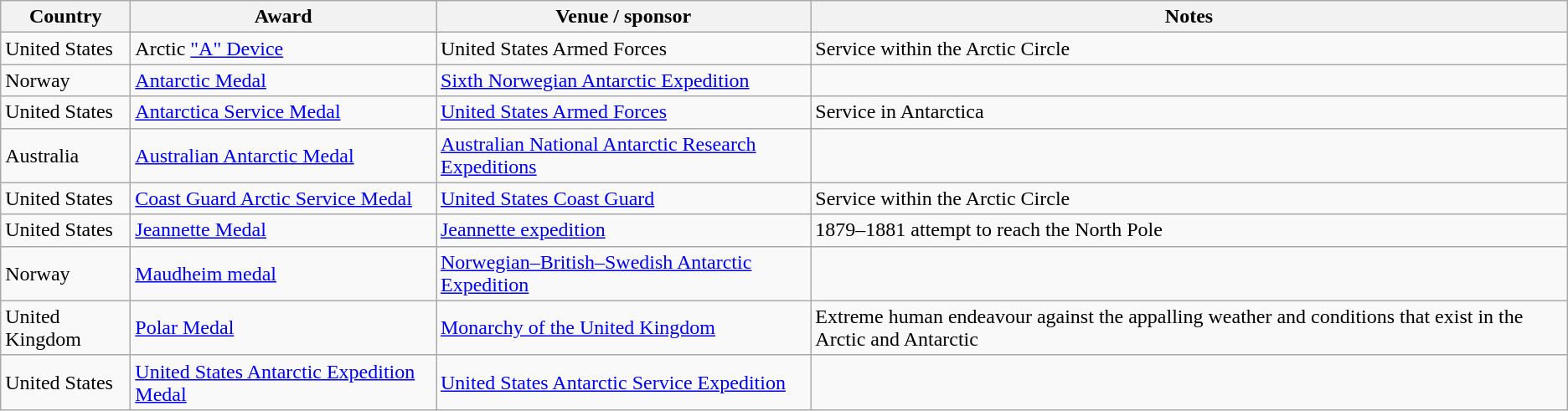<table class="wikitable sortable">
<tr>
<th style="width:6em;">Country</th>
<th>Award</th>
<th>Venue / sponsor</th>
<th>Notes</th>
</tr>
<tr>
<td>United States</td>
<td>Arctic <a href='#'>"A" Device</a></td>
<td>United States Armed Forces</td>
<td>Service within the Arctic Circle</td>
</tr>
<tr>
<td>Norway</td>
<td><a href='#'>Antarctic Medal</a></td>
<td><a href='#'>Sixth Norwegian Antarctic Expedition</a></td>
<td></td>
</tr>
<tr>
<td>United States</td>
<td><a href='#'>Antarctica Service Medal</a></td>
<td><a href='#'>United States Armed Forces</a></td>
<td>Service in Antarctica</td>
</tr>
<tr>
<td>Australia</td>
<td><a href='#'>Australian Antarctic Medal</a></td>
<td><a href='#'>Australian National Antarctic Research Expeditions</a></td>
<td></td>
</tr>
<tr>
<td>United States</td>
<td><a href='#'>Coast Guard Arctic Service Medal</a></td>
<td><a href='#'>United States Coast Guard</a></td>
<td>Service within the Arctic Circle</td>
</tr>
<tr>
<td>United States</td>
<td><a href='#'>Jeannette Medal</a></td>
<td><a href='#'>Jeannette expedition</a></td>
<td>1879–1881 attempt to reach the North Pole</td>
</tr>
<tr>
<td>Norway</td>
<td><a href='#'>Maudheim medal</a></td>
<td><a href='#'>Norwegian–British–Swedish Antarctic Expedition</a></td>
<td></td>
</tr>
<tr>
<td>United Kingdom</td>
<td><a href='#'>Polar Medal</a></td>
<td><a href='#'>Monarchy of the United Kingdom</a></td>
<td>Extreme human endeavour against the appalling weather and conditions that exist in the Arctic and Antarctic</td>
</tr>
<tr>
<td>United States</td>
<td><a href='#'>United States Antarctic Expedition Medal</a></td>
<td><a href='#'>United States Antarctic Service Expedition</a></td>
<td></td>
</tr>
</table>
